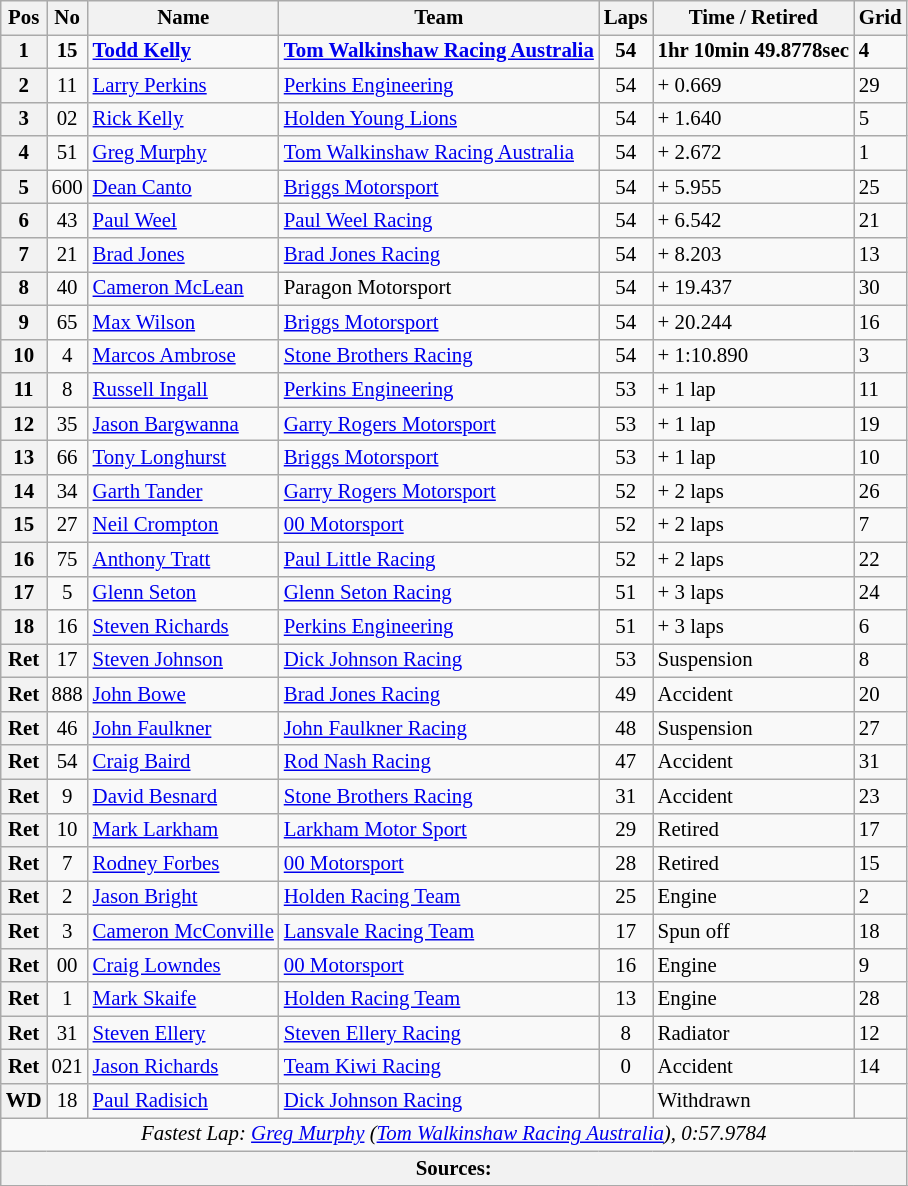<table class="wikitable" style="font-size: 87%;">
<tr>
<th>Pos</th>
<th>No</th>
<th>Name</th>
<th>Team</th>
<th>Laps</th>
<th>Time / Retired</th>
<th>Grid</th>
</tr>
<tr>
<th><strong>1</strong></th>
<td align="center"><strong>15</strong></td>
<td><strong> <a href='#'>Todd Kelly</a></strong></td>
<td><strong><a href='#'>Tom Walkinshaw Racing Australia</a></strong></td>
<td align="center"><strong>54</strong></td>
<td><strong>1hr 10min 49.8778sec</strong></td>
<td><strong>4</strong></td>
</tr>
<tr>
<th>2</th>
<td align="center">11</td>
<td> <a href='#'>Larry Perkins</a></td>
<td><a href='#'>Perkins Engineering</a></td>
<td align="center">54</td>
<td>+ 0.669</td>
<td>29</td>
</tr>
<tr>
<th>3</th>
<td align="center">02</td>
<td> <a href='#'>Rick Kelly</a></td>
<td><a href='#'>Holden Young Lions</a></td>
<td align="center">54</td>
<td>+ 1.640</td>
<td>5</td>
</tr>
<tr>
<th>4</th>
<td align="center">51</td>
<td> <a href='#'>Greg Murphy</a></td>
<td><a href='#'>Tom Walkinshaw Racing Australia</a></td>
<td align="center">54</td>
<td>+ 2.672</td>
<td>1</td>
</tr>
<tr>
<th>5</th>
<td align="center">600</td>
<td> <a href='#'>Dean Canto</a></td>
<td><a href='#'>Briggs Motorsport</a></td>
<td align="center">54</td>
<td>+ 5.955</td>
<td>25</td>
</tr>
<tr>
<th>6</th>
<td align="center">43</td>
<td> <a href='#'>Paul Weel</a></td>
<td><a href='#'>Paul Weel Racing</a></td>
<td align="center">54</td>
<td>+ 6.542</td>
<td>21</td>
</tr>
<tr>
<th>7</th>
<td align="center">21</td>
<td> <a href='#'>Brad Jones</a></td>
<td><a href='#'>Brad Jones Racing</a></td>
<td align="center">54</td>
<td>+ 8.203</td>
<td>13</td>
</tr>
<tr>
<th>8</th>
<td align="center">40</td>
<td> <a href='#'>Cameron McLean</a></td>
<td>Paragon Motorsport</td>
<td align="center">54</td>
<td>+ 19.437</td>
<td>30</td>
</tr>
<tr>
<th>9</th>
<td align="center">65</td>
<td> <a href='#'>Max Wilson</a></td>
<td><a href='#'>Briggs Motorsport</a></td>
<td align="center">54</td>
<td>+ 20.244</td>
<td>16</td>
</tr>
<tr>
<th>10</th>
<td align="center">4</td>
<td> <a href='#'>Marcos Ambrose</a></td>
<td><a href='#'>Stone Brothers Racing</a></td>
<td align="center">54</td>
<td>+ 1:10.890</td>
<td>3</td>
</tr>
<tr>
<th>11</th>
<td align="center">8</td>
<td> <a href='#'>Russell Ingall</a></td>
<td><a href='#'>Perkins Engineering</a></td>
<td align="center">53</td>
<td>+ 1 lap</td>
<td>11</td>
</tr>
<tr>
<th>12</th>
<td align="center">35</td>
<td> <a href='#'>Jason Bargwanna</a></td>
<td><a href='#'>Garry Rogers Motorsport</a></td>
<td align="center">53</td>
<td>+ 1 lap</td>
<td>19</td>
</tr>
<tr>
<th>13</th>
<td align="center">66</td>
<td> <a href='#'>Tony Longhurst</a></td>
<td><a href='#'>Briggs Motorsport</a></td>
<td align="center">53</td>
<td>+ 1 lap</td>
<td>10</td>
</tr>
<tr>
<th>14</th>
<td align="center">34</td>
<td> <a href='#'>Garth Tander</a></td>
<td><a href='#'>Garry Rogers Motorsport</a></td>
<td align="center">52</td>
<td>+ 2 laps</td>
<td>26</td>
</tr>
<tr>
<th>15</th>
<td align="center">27</td>
<td> <a href='#'>Neil Crompton</a></td>
<td><a href='#'>00 Motorsport</a></td>
<td align="center">52</td>
<td>+ 2 laps</td>
<td>7</td>
</tr>
<tr>
<th>16</th>
<td align="center">75</td>
<td> <a href='#'>Anthony Tratt</a></td>
<td><a href='#'>Paul Little Racing</a></td>
<td align="center">52</td>
<td>+ 2 laps</td>
<td>22</td>
</tr>
<tr>
<th>17</th>
<td align="center">5</td>
<td> <a href='#'>Glenn Seton</a></td>
<td><a href='#'>Glenn Seton Racing</a></td>
<td align="center">51</td>
<td>+ 3 laps</td>
<td>24</td>
</tr>
<tr>
<th>18</th>
<td align="center">16</td>
<td> <a href='#'>Steven Richards</a></td>
<td><a href='#'>Perkins Engineering</a></td>
<td align="center">51</td>
<td>+ 3 laps</td>
<td>6</td>
</tr>
<tr>
<th>Ret</th>
<td align="center">17</td>
<td> <a href='#'>Steven Johnson</a></td>
<td><a href='#'>Dick Johnson Racing</a></td>
<td align="center">53</td>
<td>Suspension</td>
<td>8</td>
</tr>
<tr>
<th>Ret</th>
<td align="center">888</td>
<td> <a href='#'>John Bowe</a></td>
<td><a href='#'>Brad Jones Racing</a></td>
<td align="center">49</td>
<td>Accident</td>
<td>20</td>
</tr>
<tr>
<th>Ret</th>
<td align="center">46</td>
<td> <a href='#'>John Faulkner</a></td>
<td><a href='#'>John Faulkner Racing</a></td>
<td align="center">48</td>
<td>Suspension</td>
<td>27</td>
</tr>
<tr>
<th>Ret</th>
<td align="center">54</td>
<td> <a href='#'>Craig Baird</a></td>
<td><a href='#'>Rod Nash Racing</a></td>
<td align="center">47</td>
<td>Accident</td>
<td>31</td>
</tr>
<tr>
<th>Ret</th>
<td align="center">9</td>
<td> <a href='#'>David Besnard</a></td>
<td><a href='#'>Stone Brothers Racing</a></td>
<td align="center">31</td>
<td>Accident</td>
<td>23</td>
</tr>
<tr>
<th>Ret</th>
<td align="center">10</td>
<td> <a href='#'>Mark Larkham</a></td>
<td><a href='#'>Larkham Motor Sport</a></td>
<td align="center">29</td>
<td>Retired</td>
<td>17</td>
</tr>
<tr>
<th>Ret</th>
<td align="center">7</td>
<td> <a href='#'>Rodney Forbes</a></td>
<td><a href='#'>00 Motorsport</a></td>
<td align="center">28</td>
<td>Retired</td>
<td>15</td>
</tr>
<tr>
<th>Ret</th>
<td align="center">2</td>
<td> <a href='#'>Jason Bright</a></td>
<td><a href='#'>Holden Racing Team</a></td>
<td align="center">25</td>
<td>Engine</td>
<td>2</td>
</tr>
<tr>
<th>Ret</th>
<td align="center">3</td>
<td> <a href='#'>Cameron McConville</a></td>
<td><a href='#'>Lansvale Racing Team</a></td>
<td align="center">17</td>
<td>Spun off</td>
<td>18</td>
</tr>
<tr>
<th>Ret</th>
<td align="center">00</td>
<td> <a href='#'>Craig Lowndes</a></td>
<td><a href='#'>00 Motorsport</a></td>
<td align="center">16</td>
<td>Engine</td>
<td>9</td>
</tr>
<tr>
<th>Ret</th>
<td align="center">1</td>
<td> <a href='#'>Mark Skaife</a></td>
<td><a href='#'>Holden Racing Team</a></td>
<td align="center">13</td>
<td>Engine</td>
<td>28</td>
</tr>
<tr>
<th>Ret</th>
<td align="center">31</td>
<td> <a href='#'>Steven Ellery</a></td>
<td><a href='#'>Steven Ellery Racing</a></td>
<td align="center">8</td>
<td>Radiator</td>
<td>12</td>
</tr>
<tr>
<th>Ret</th>
<td align="center">021</td>
<td> <a href='#'>Jason Richards</a></td>
<td><a href='#'>Team Kiwi Racing</a></td>
<td align="center">0</td>
<td>Accident</td>
<td>14</td>
</tr>
<tr>
<th>WD</th>
<td align="center">18</td>
<td> <a href='#'>Paul Radisich</a></td>
<td><a href='#'>Dick Johnson Racing</a></td>
<td></td>
<td>Withdrawn</td>
<td></td>
</tr>
<tr>
<td colspan="7" align="center"><em>Fastest Lap: <a href='#'>Greg Murphy</a> (<a href='#'>Tom Walkinshaw Racing Australia</a>), 0:57.9784</em></td>
</tr>
<tr>
<th colspan="7">Sources: </th>
</tr>
<tr>
</tr>
</table>
